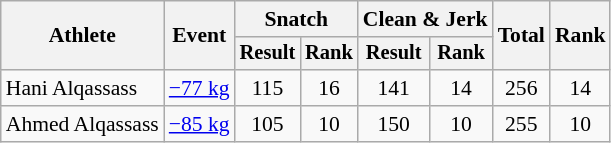<table class=wikitable style=font-size:90%;text-align:center>
<tr>
<th rowspan="2">Athlete</th>
<th rowspan="2">Event</th>
<th colspan="2">Snatch</th>
<th colspan="2">Clean & Jerk</th>
<th rowspan="2">Total</th>
<th rowspan="2">Rank</th>
</tr>
<tr style="font-size:95%">
<th>Result</th>
<th>Rank</th>
<th>Result</th>
<th>Rank</th>
</tr>
<tr>
<td align=left>Hani Alqassass</td>
<td align=left><a href='#'>−77 kg</a></td>
<td>115</td>
<td>16</td>
<td>141</td>
<td>14</td>
<td>256</td>
<td>14</td>
</tr>
<tr>
<td align=left>Ahmed Alqassass</td>
<td align=left><a href='#'>−85 kg</a></td>
<td>105</td>
<td>10</td>
<td>150</td>
<td>10</td>
<td>255</td>
<td>10</td>
</tr>
</table>
